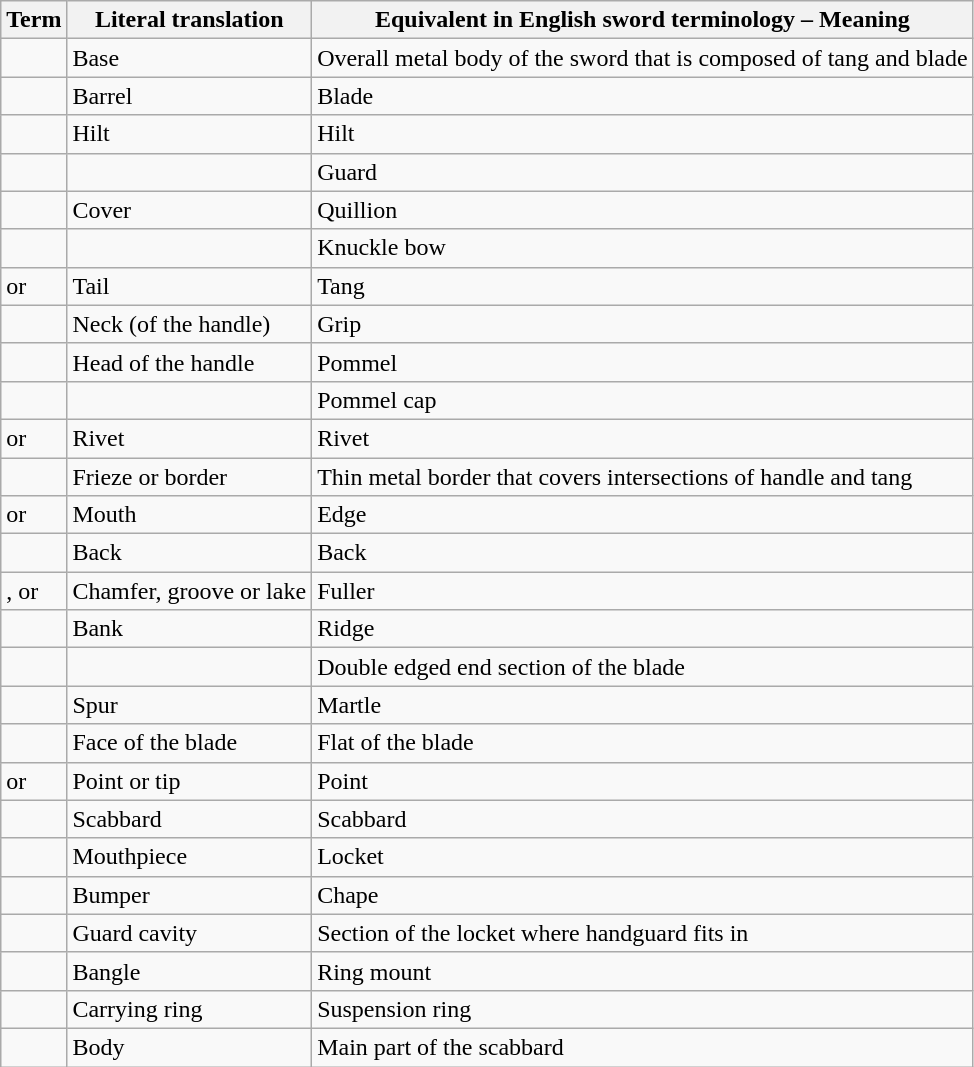<table class="wikitable">
<tr>
<th>Term</th>
<th>Literal translation</th>
<th>Equivalent in English sword terminology – Meaning</th>
</tr>
<tr>
<td></td>
<td>Base</td>
<td>Overall metal body of the sword that is composed of tang and blade</td>
</tr>
<tr>
<td></td>
<td>Barrel</td>
<td>Blade</td>
</tr>
<tr>
<td></td>
<td>Hilt</td>
<td>Hilt</td>
</tr>
<tr>
<td></td>
<td></td>
<td>Guard</td>
</tr>
<tr>
<td></td>
<td>Cover</td>
<td>Quillion</td>
</tr>
<tr>
<td></td>
<td></td>
<td>Knuckle bow</td>
</tr>
<tr>
<td> or </td>
<td>Tail</td>
<td>Tang</td>
</tr>
<tr>
<td></td>
<td>Neck (of the handle)</td>
<td>Grip</td>
</tr>
<tr>
<td></td>
<td>Head of the handle</td>
<td>Pommel</td>
</tr>
<tr>
<td></td>
<td></td>
<td>Pommel cap</td>
</tr>
<tr>
<td> or </td>
<td>Rivet</td>
<td>Rivet</td>
</tr>
<tr>
<td></td>
<td>Frieze or border</td>
<td>Thin metal border that covers intersections of handle and tang</td>
</tr>
<tr>
<td> or </td>
<td>Mouth</td>
<td>Edge</td>
</tr>
<tr>
<td></td>
<td>Back</td>
<td>Back</td>
</tr>
<tr>
<td>,  or </td>
<td>Chamfer, groove or lake</td>
<td>Fuller</td>
</tr>
<tr>
<td></td>
<td>Bank</td>
<td>Ridge</td>
</tr>
<tr>
<td></td>
<td></td>
<td>Double edged end section of the blade</td>
</tr>
<tr>
<td></td>
<td>Spur</td>
<td>Martle</td>
</tr>
<tr>
<td></td>
<td>Face of the blade</td>
<td>Flat of the blade</td>
</tr>
<tr>
<td> or </td>
<td>Point or tip</td>
<td>Point</td>
</tr>
<tr>
<td></td>
<td>Scabbard</td>
<td>Scabbard</td>
</tr>
<tr>
<td></td>
<td>Mouthpiece</td>
<td>Locket</td>
</tr>
<tr>
<td></td>
<td>Bumper</td>
<td>Chape</td>
</tr>
<tr>
<td></td>
<td>Guard cavity</td>
<td>Section of the locket where handguard fits in</td>
</tr>
<tr>
<td></td>
<td>Bangle</td>
<td>Ring mount</td>
</tr>
<tr>
<td></td>
<td>Carrying ring</td>
<td>Suspension ring</td>
</tr>
<tr>
<td></td>
<td>Body</td>
<td>Main part of the scabbard</td>
</tr>
</table>
